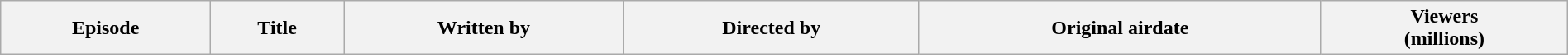<table class="wikitable plainrowheaders" style="width:100%;">
<tr>
<th>Episode</th>
<th>Title</th>
<th>Written by</th>
<th>Directed by</th>
<th>Original airdate</th>
<th>Viewers<br>(millions)<br>











</th>
</tr>
</table>
